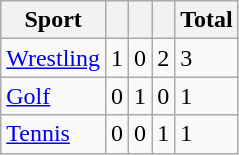<table class="wikitable sortable">
<tr>
<th>Sport</th>
<th></th>
<th></th>
<th></th>
<th>Total</th>
</tr>
<tr>
<td><a href='#'>Wrestling</a></td>
<td>1</td>
<td>0</td>
<td>2</td>
<td>3</td>
</tr>
<tr>
<td><a href='#'>Golf</a></td>
<td>0</td>
<td>1</td>
<td>0</td>
<td>1</td>
</tr>
<tr>
<td><a href='#'>Tennis</a></td>
<td>0</td>
<td>0</td>
<td>1</td>
<td>1</td>
</tr>
</table>
